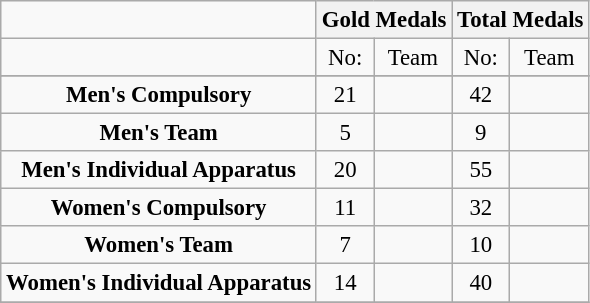<table class="wikitable" style="text-align: center; font-size:95%;">
<tr>
<td></td>
<th colspan=2>Gold Medals</th>
<th colspan=2>Total Medals</th>
</tr>
<tr>
<td></td>
<td>No:</td>
<td>Team</td>
<td>No:</td>
<td>Team</td>
</tr>
<tr>
</tr>
<tr>
<td><strong>Men's Compulsory</strong></td>
<td>21</td>
<td align= "left"></td>
<td>42</td>
<td align= "left"></td>
</tr>
<tr>
<td><strong>Men's Team</strong></td>
<td>5</td>
<td align= "left"></td>
<td>9</td>
<td align= "left"></td>
</tr>
<tr>
<td><strong>Men's Individual Apparatus</strong></td>
<td>20</td>
<td align= "left"></td>
<td>55</td>
<td align= "left"></td>
</tr>
<tr>
<td><strong>Women's Compulsory</strong></td>
<td>11</td>
<td align= "left"></td>
<td>32</td>
<td align= "left"></td>
</tr>
<tr>
<td><strong>Women's Team</strong></td>
<td>7</td>
<td align= "left"></td>
<td>10</td>
<td align= "left"></td>
</tr>
<tr>
<td><strong>Women's Individual Apparatus</strong></td>
<td>14</td>
<td align= "left"></td>
<td>40</td>
<td align= "left"></td>
</tr>
<tr>
</tr>
</table>
